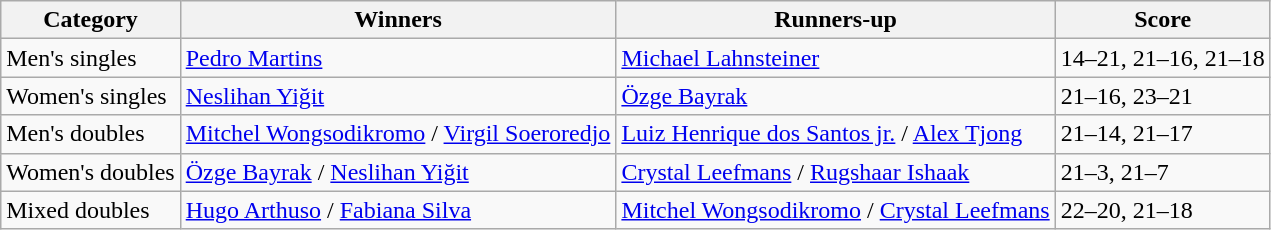<table class=wikitable style="white-space:nowrap;">
<tr>
<th>Category</th>
<th>Winners</th>
<th>Runners-up</th>
<th>Score</th>
</tr>
<tr>
<td>Men's singles</td>
<td>  <a href='#'>Pedro Martins</a></td>
<td>  <a href='#'>Michael Lahnsteiner</a></td>
<td>14–21, 21–16, 21–18</td>
</tr>
<tr>
<td>Women's singles</td>
<td>  <a href='#'>Neslihan Yiğit</a></td>
<td>  <a href='#'>Özge Bayrak</a></td>
<td>21–16, 23–21</td>
</tr>
<tr>
<td>Men's doubles</td>
<td>  <a href='#'>Mitchel Wongsodikromo</a> / <a href='#'>Virgil Soeroredjo</a></td>
<td>  <a href='#'>Luiz Henrique dos Santos jr.</a> / <a href='#'>Alex Tjong</a></td>
<td>21–14, 21–17</td>
</tr>
<tr>
<td>Women's doubles</td>
<td>  <a href='#'>Özge Bayrak</a> / <a href='#'>Neslihan Yiğit</a></td>
<td>  <a href='#'>Crystal Leefmans</a> / <a href='#'>Rugshaar Ishaak</a></td>
<td>21–3, 21–7</td>
</tr>
<tr>
<td>Mixed doubles</td>
<td>  <a href='#'>Hugo Arthuso</a> / <a href='#'>Fabiana Silva</a></td>
<td>  <a href='#'>Mitchel Wongsodikromo</a> / <a href='#'>Crystal Leefmans</a></td>
<td>22–20, 21–18</td>
</tr>
</table>
